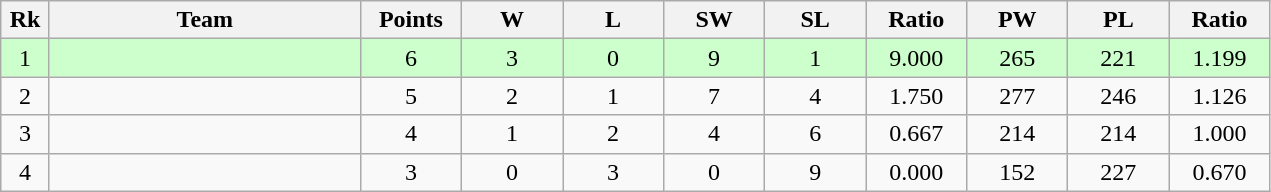<table class=wikitable style=text-align:center>
<tr>
<th width=25>Rk</th>
<th width=200>Team</th>
<th width=60>Points</th>
<th width=60>W</th>
<th width=60>L</th>
<th width=60>SW</th>
<th width=60>SL</th>
<th width=60>Ratio</th>
<th width=60>PW</th>
<th width=60>PL</th>
<th width=60>Ratio</th>
</tr>
<tr style="background: #ccffcc">
<td>1</td>
<td align=left></td>
<td>6</td>
<td>3</td>
<td>0</td>
<td>9</td>
<td>1</td>
<td>9.000</td>
<td>265</td>
<td>221</td>
<td>1.199</td>
</tr>
<tr>
<td>2</td>
<td align=left></td>
<td>5</td>
<td>2</td>
<td>1</td>
<td>7</td>
<td>4</td>
<td>1.750</td>
<td>277</td>
<td>246</td>
<td>1.126</td>
</tr>
<tr>
<td>3</td>
<td align=left></td>
<td>4</td>
<td>1</td>
<td>2</td>
<td>4</td>
<td>6</td>
<td>0.667</td>
<td>214</td>
<td>214</td>
<td>1.000</td>
</tr>
<tr>
<td>4</td>
<td align=left></td>
<td>3</td>
<td>0</td>
<td>3</td>
<td>0</td>
<td>9</td>
<td>0.000</td>
<td>152</td>
<td>227</td>
<td>0.670</td>
</tr>
</table>
